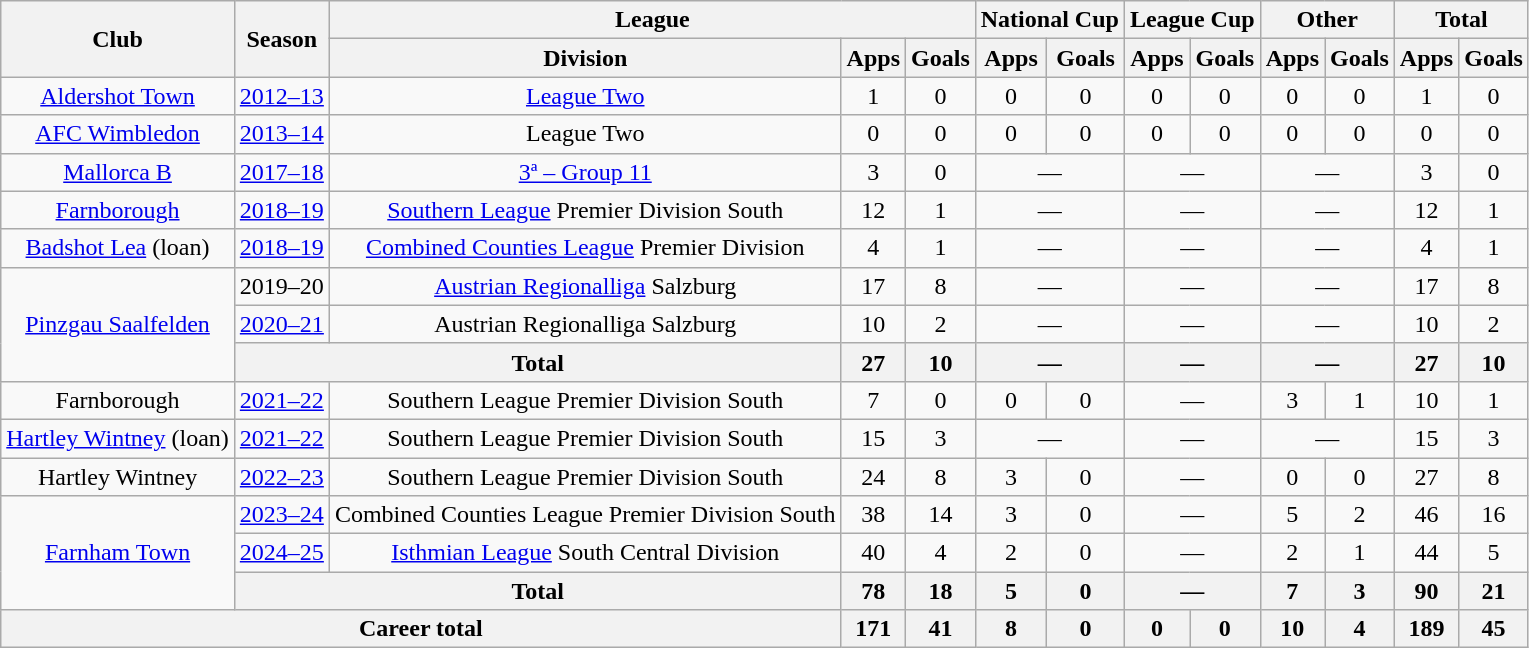<table class="wikitable" style="text-align:center">
<tr>
<th rowspan="2">Club</th>
<th rowspan="2">Season</th>
<th colspan="3">League</th>
<th colspan="2">National Cup</th>
<th colspan="2">League Cup</th>
<th colspan="2">Other</th>
<th colspan="2">Total</th>
</tr>
<tr>
<th>Division</th>
<th>Apps</th>
<th>Goals</th>
<th>Apps</th>
<th>Goals</th>
<th>Apps</th>
<th>Goals</th>
<th>Apps</th>
<th>Goals</th>
<th>Apps</th>
<th>Goals</th>
</tr>
<tr>
<td rowspan="1"><a href='#'>Aldershot Town</a></td>
<td><a href='#'>2012–13</a></td>
<td><a href='#'>League Two</a></td>
<td>1</td>
<td>0</td>
<td>0</td>
<td>0</td>
<td>0</td>
<td>0</td>
<td>0</td>
<td>0</td>
<td>1</td>
<td>0</td>
</tr>
<tr>
<td rowspan="1"><a href='#'>AFC Wimbledon</a></td>
<td><a href='#'>2013–14</a></td>
<td>League Two</td>
<td>0</td>
<td>0</td>
<td>0</td>
<td>0</td>
<td>0</td>
<td>0</td>
<td>0</td>
<td>0</td>
<td>0</td>
<td>0</td>
</tr>
<tr>
<td rowspan="1"><a href='#'>Mallorca B</a></td>
<td><a href='#'>2017–18</a></td>
<td><a href='#'>3ª – Group 11</a></td>
<td>3</td>
<td>0</td>
<td colspan="2">—</td>
<td colspan="2">—</td>
<td colspan="2">—</td>
<td>3</td>
<td>0</td>
</tr>
<tr>
<td rowspan="1"><a href='#'>Farnborough</a></td>
<td><a href='#'>2018–19</a></td>
<td><a href='#'>Southern League</a> Premier Division South</td>
<td>12</td>
<td>1</td>
<td colspan="2">—</td>
<td colspan="2">—</td>
<td colspan="2">—</td>
<td>12</td>
<td>1</td>
</tr>
<tr>
<td rowspan="1"><a href='#'>Badshot Lea</a> (loan)</td>
<td><a href='#'>2018–19</a></td>
<td><a href='#'>Combined Counties League</a> Premier Division</td>
<td>4</td>
<td>1</td>
<td colspan="2">—</td>
<td colspan="2">—</td>
<td colspan="2">—</td>
<td>4</td>
<td>1</td>
</tr>
<tr>
<td rowspan="3"><a href='#'>Pinzgau Saalfelden</a></td>
<td>2019–20</td>
<td><a href='#'>Austrian Regionalliga</a> Salzburg</td>
<td>17</td>
<td>8</td>
<td colspan="2">—</td>
<td colspan="2">—</td>
<td colspan="2">—</td>
<td>17</td>
<td>8</td>
</tr>
<tr>
<td><a href='#'>2020–21</a></td>
<td>Austrian Regionalliga Salzburg</td>
<td>10</td>
<td>2</td>
<td colspan="2">—</td>
<td colspan="2">—</td>
<td colspan="2">—</td>
<td>10</td>
<td>2</td>
</tr>
<tr>
<th colspan=2>Total</th>
<th>27</th>
<th>10</th>
<th colspan="2">—</th>
<th colspan="2">—</th>
<th colspan="2">—</th>
<th>27</th>
<th>10</th>
</tr>
<tr>
<td rowspan="1">Farnborough</td>
<td><a href='#'>2021–22</a></td>
<td>Southern League Premier Division South</td>
<td>7</td>
<td>0</td>
<td>0</td>
<td>0</td>
<td colspan="2">—</td>
<td>3</td>
<td>1</td>
<td>10</td>
<td>1</td>
</tr>
<tr>
<td rowspan="1"><a href='#'>Hartley Wintney</a> (loan)</td>
<td><a href='#'>2021–22</a></td>
<td>Southern League Premier Division South</td>
<td>15</td>
<td>3</td>
<td colspan="2">—</td>
<td colspan="2">—</td>
<td colspan="2">—</td>
<td>15</td>
<td>3</td>
</tr>
<tr>
<td rowspan="1">Hartley Wintney</td>
<td><a href='#'>2022–23</a></td>
<td>Southern League Premier Division South</td>
<td>24</td>
<td>8</td>
<td>3</td>
<td>0</td>
<td colspan="2">—</td>
<td>0</td>
<td>0</td>
<td>27</td>
<td>8</td>
</tr>
<tr>
<td rowspan="3"><a href='#'>Farnham Town</a></td>
<td><a href='#'>2023–24</a></td>
<td>Combined Counties League Premier Division South</td>
<td>38</td>
<td>14</td>
<td>3</td>
<td>0</td>
<td colspan="2">—</td>
<td>5</td>
<td>2</td>
<td>46</td>
<td>16</td>
</tr>
<tr>
<td><a href='#'>2024–25</a></td>
<td><a href='#'>Isthmian League</a> South Central Division</td>
<td>40</td>
<td>4</td>
<td>2</td>
<td>0</td>
<td colspan="2">—</td>
<td>2</td>
<td>1</td>
<td>44</td>
<td>5</td>
</tr>
<tr>
<th colspan=2>Total</th>
<th>78</th>
<th>18</th>
<th>5</th>
<th>0</th>
<th colspan="2">—</th>
<th>7</th>
<th>3</th>
<th>90</th>
<th>21</th>
</tr>
<tr>
<th colspan=3>Career total</th>
<th>171</th>
<th>41</th>
<th>8</th>
<th>0</th>
<th>0</th>
<th>0</th>
<th>10</th>
<th>4</th>
<th>189</th>
<th>45</th>
</tr>
</table>
